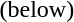<table>
<tr>
<td>(below)</td>
<td></td>
</tr>
</table>
